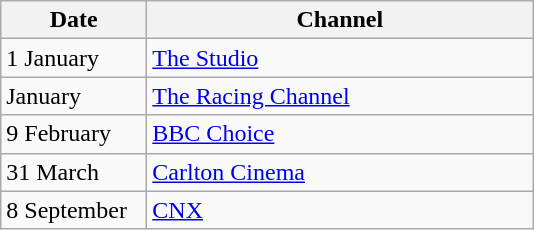<table class="wikitable">
<tr>
<th width=90>Date</th>
<th width=250>Channel</th>
</tr>
<tr>
<td>1 January</td>
<td><a href='#'>The Studio</a></td>
</tr>
<tr>
<td>January</td>
<td><a href='#'>The Racing Channel</a></td>
</tr>
<tr>
<td>9 February</td>
<td><a href='#'>BBC Choice</a></td>
</tr>
<tr>
<td>31 March</td>
<td><a href='#'>Carlton Cinema</a></td>
</tr>
<tr>
<td>8 September</td>
<td><a href='#'>CNX</a></td>
</tr>
</table>
